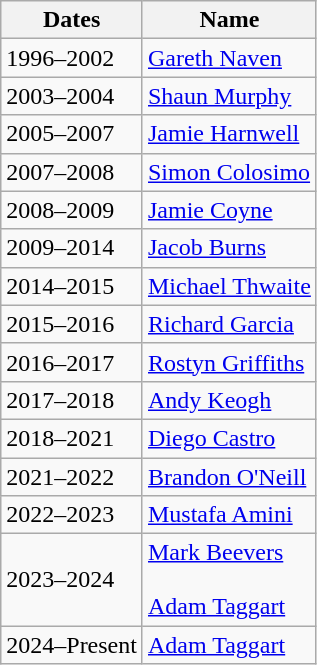<table class="wikitable">
<tr>
<th>Dates</th>
<th>Name</th>
</tr>
<tr>
<td>1996–2002</td>
<td> <a href='#'>Gareth Naven</a></td>
</tr>
<tr>
<td>2003–2004</td>
<td> <a href='#'>Shaun Murphy</a></td>
</tr>
<tr>
<td>2005–2007</td>
<td> <a href='#'>Jamie Harnwell</a></td>
</tr>
<tr>
<td>2007–2008</td>
<td> <a href='#'>Simon Colosimo</a></td>
</tr>
<tr>
<td>2008–2009</td>
<td> <a href='#'>Jamie Coyne</a></td>
</tr>
<tr>
<td>2009–2014</td>
<td> <a href='#'>Jacob Burns</a></td>
</tr>
<tr>
<td>2014–2015</td>
<td> <a href='#'>Michael Thwaite</a></td>
</tr>
<tr>
<td>2015–2016</td>
<td> <a href='#'>Richard Garcia</a></td>
</tr>
<tr>
<td>2016–2017</td>
<td> <a href='#'>Rostyn Griffiths</a></td>
</tr>
<tr>
<td>2017–2018</td>
<td> <a href='#'>Andy Keogh</a></td>
</tr>
<tr>
<td>2018–2021</td>
<td> <a href='#'>Diego Castro</a></td>
</tr>
<tr>
<td>2021–2022</td>
<td> <a href='#'>Brandon O'Neill</a></td>
</tr>
<tr>
<td>2022–2023</td>
<td> <a href='#'>Mustafa Amini</a></td>
</tr>
<tr>
<td>2023–2024</td>
<td> <a href='#'>Mark Beevers</a><br><br> <a href='#'>Adam Taggart</a></td>
</tr>
<tr>
<td>2024–Present</td>
<td> <a href='#'>Adam Taggart</a></td>
</tr>
</table>
